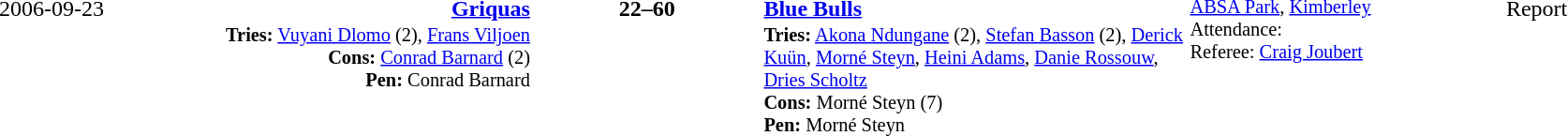<table style="width: 100%; background: ;" cellspacing="0">
<tr>
<td align=right valign=top rowspan=3 width=15%>2006-09-23</td>
</tr>
<tr>
<td width=24% align=right><strong><a href='#'>Griquas</a></strong></td>
<td align=center width=13%><strong>22–60</strong></td>
<td width=24%><strong><a href='#'>Blue Bulls</a></strong></td>
<td style=font-size:85% rowspan=3 valign=top><a href='#'>ABSA Park</a>, <a href='#'>Kimberley</a><br>Attendance: <br>Referee: <a href='#'>Craig Joubert</a></td>
<td>Report</td>
</tr>
<tr style=font-size:85%>
<td align=right valign=top><strong>Tries:</strong> <a href='#'>Vuyani Dlomo</a> (2), <a href='#'>Frans Viljoen</a> <br><strong>Cons:</strong> <a href='#'>Conrad Barnard</a> (2) <br><strong>Pen:</strong> Conrad Barnard</td>
<td></td>
<td valign=top><strong>Tries:</strong> <a href='#'>Akona Ndungane</a> (2), <a href='#'>Stefan Basson</a> (2), <a href='#'>Derick Kuün</a>, <a href='#'>Morné Steyn</a>, <a href='#'>Heini Adams</a>, <a href='#'>Danie Rossouw</a>, <a href='#'>Dries Scholtz</a><br><strong>Cons:</strong> Morné Steyn (7) <br><strong>Pen:</strong> Morné Steyn</td>
</tr>
</table>
